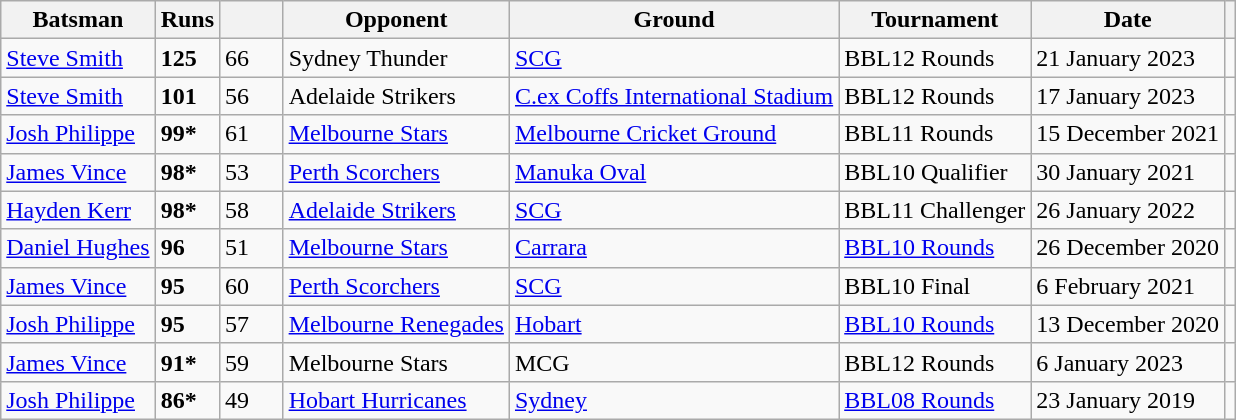<table class="wikitable">
<tr>
<th>Batsman</th>
<th>Runs</th>
<th style="width:35px;"></th>
<th>Opponent</th>
<th>Ground</th>
<th>Tournament</th>
<th>Date</th>
<th></th>
</tr>
<tr>
<td><a href='#'>Steve Smith</a></td>
<td><strong>125</strong></td>
<td>66</td>
<td>Sydney Thunder</td>
<td><a href='#'>SCG</a></td>
<td>BBL12 Rounds</td>
<td>21 January 2023</td>
<td></td>
</tr>
<tr>
<td><a href='#'>Steve Smith</a></td>
<td><strong>101</strong></td>
<td>56</td>
<td>Adelaide Strikers</td>
<td><a href='#'>C.ex Coffs International Stadium</a></td>
<td>BBL12 Rounds</td>
<td>17 January 2023</td>
<td></td>
</tr>
<tr>
<td><a href='#'>Josh Philippe</a></td>
<td><strong>99*</strong></td>
<td>61</td>
<td><a href='#'>Melbourne Stars</a></td>
<td><a href='#'>Melbourne Cricket Ground</a></td>
<td>BBL11 Rounds</td>
<td>15 December 2021</td>
<td></td>
</tr>
<tr>
<td><a href='#'>James Vince</a></td>
<td><strong>98*</strong></td>
<td>53</td>
<td><a href='#'>Perth Scorchers</a></td>
<td><a href='#'>Manuka Oval</a></td>
<td>BBL10 Qualifier</td>
<td>30 January 2021</td>
<td></td>
</tr>
<tr>
<td><a href='#'>Hayden Kerr</a></td>
<td><strong>98*</strong></td>
<td>58</td>
<td><a href='#'>Adelaide Strikers</a></td>
<td><a href='#'>SCG</a></td>
<td>BBL11 Challenger</td>
<td>26 January 2022</td>
<td></td>
</tr>
<tr>
<td><a href='#'>Daniel Hughes</a></td>
<td><strong>96</strong></td>
<td>51</td>
<td><a href='#'>Melbourne Stars</a></td>
<td><a href='#'>Carrara</a></td>
<td><a href='#'>BBL10 Rounds</a></td>
<td>26 December 2020</td>
<td></td>
</tr>
<tr>
<td><a href='#'>James Vince</a></td>
<td><strong>95</strong></td>
<td>60</td>
<td><a href='#'>Perth Scorchers</a></td>
<td><a href='#'>SCG</a></td>
<td>BBL10 Final</td>
<td>6 February 2021</td>
<td></td>
</tr>
<tr>
<td><a href='#'>Josh Philippe</a></td>
<td><strong>95</strong></td>
<td>57</td>
<td><a href='#'>Melbourne Renegades</a></td>
<td><a href='#'>Hobart</a></td>
<td><a href='#'>BBL10 Rounds</a></td>
<td>13 December 2020</td>
<td></td>
</tr>
<tr>
<td><a href='#'>James Vince</a></td>
<td><strong>91*</strong></td>
<td>59</td>
<td>Melbourne Stars</td>
<td>MCG</td>
<td>BBL12 Rounds</td>
<td>6 January 2023</td>
<td></td>
</tr>
<tr>
<td><a href='#'>Josh Philippe</a></td>
<td><strong>86*</strong></td>
<td>49</td>
<td><a href='#'>Hobart Hurricanes</a></td>
<td><a href='#'>Sydney</a></td>
<td><a href='#'>BBL08 Rounds</a></td>
<td>23 January 2019</td>
<td></td>
</tr>
</table>
